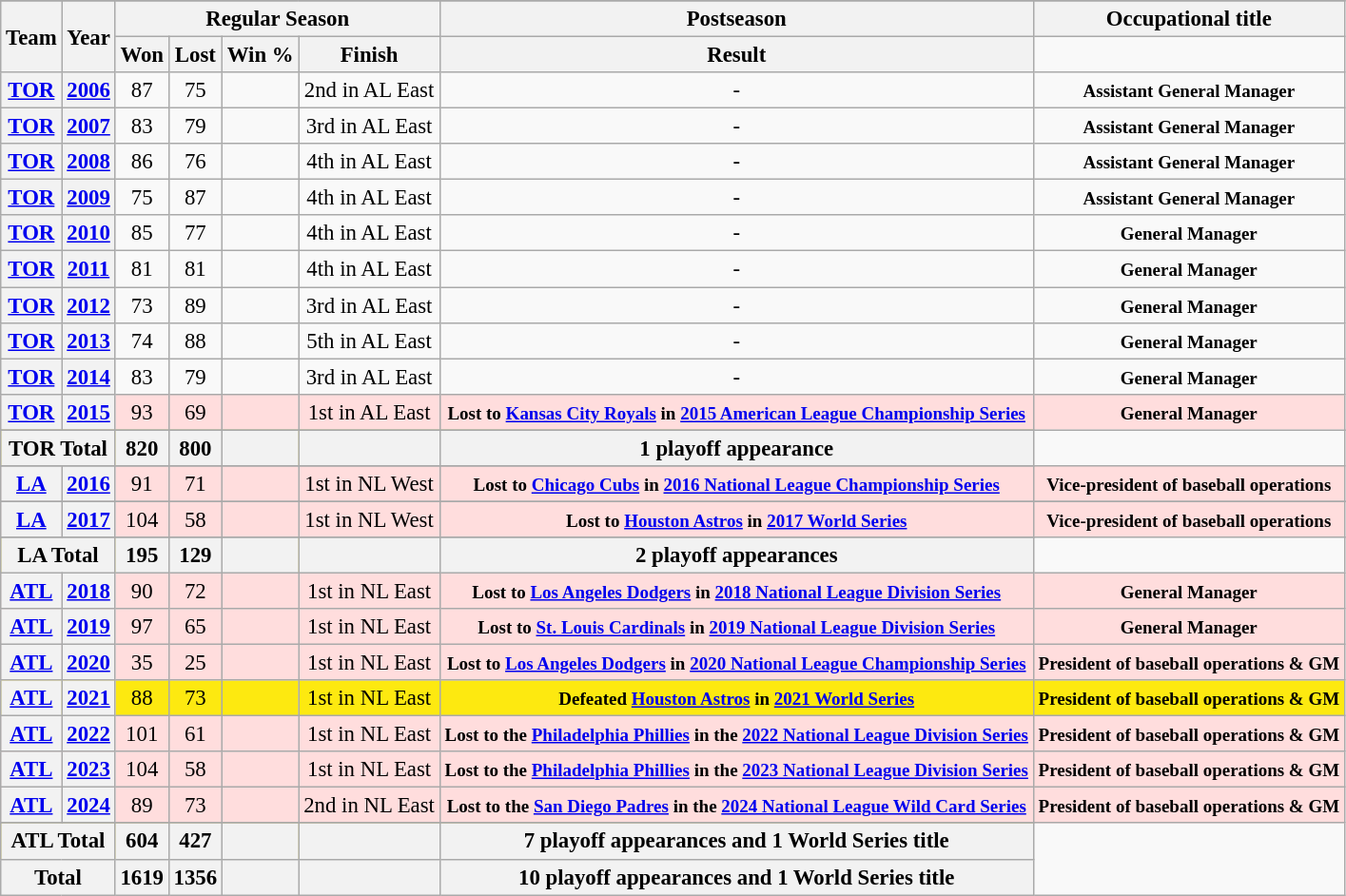<table class="wikitable" style="font-size: 95%; text-align:center;">
<tr>
</tr>
<tr>
<th rowspan="2">Team</th>
<th rowspan="2">Year</th>
<th colspan="4">Regular Season</th>
<th colspan="1">Postseason</th>
<th colspan="1">Occupational title</th>
</tr>
<tr>
<th>Won</th>
<th>Lost</th>
<th>Win %</th>
<th>Finish</th>
<th>Result</th>
</tr>
<tr>
<th><a href='#'>TOR</a></th>
<th><a href='#'>2006</a></th>
<td>87</td>
<td>75</td>
<td></td>
<td>2nd in AL East</td>
<td>-</td>
<td><small><strong>Assistant General Manager </strong></small></td>
</tr>
<tr>
<th><a href='#'>TOR</a></th>
<th><a href='#'>2007</a></th>
<td>83</td>
<td>79</td>
<td></td>
<td>3rd in AL East</td>
<td>-</td>
<td><small><strong>Assistant General Manager </strong></small></td>
</tr>
<tr>
<th><a href='#'>TOR</a></th>
<th><a href='#'>2008</a></th>
<td>86</td>
<td>76</td>
<td></td>
<td>4th in AL East</td>
<td>-</td>
<td><small><strong>Assistant General Manager </strong></small></td>
</tr>
<tr>
<th><a href='#'>TOR</a></th>
<th><a href='#'>2009</a></th>
<td>75</td>
<td>87</td>
<td></td>
<td>4th in AL East</td>
<td>-</td>
<td><small><strong>Assistant General Manager </strong></small></td>
</tr>
<tr>
<th><a href='#'>TOR</a></th>
<th><a href='#'>2010</a></th>
<td>85</td>
<td>77</td>
<td></td>
<td>4th in AL East</td>
<td>-</td>
<td><small><strong>General Manager</strong></small></td>
</tr>
<tr>
<th><a href='#'>TOR</a></th>
<th><a href='#'>2011</a></th>
<td>81</td>
<td>81</td>
<td></td>
<td>4th in AL East</td>
<td>-</td>
<td><small><strong>General Manager</strong></small></td>
</tr>
<tr>
<th><a href='#'>TOR</a></th>
<th><a href='#'>2012</a></th>
<td>73</td>
<td>89</td>
<td></td>
<td>3rd in AL East</td>
<td>-</td>
<td><small><strong>General Manager</strong></small></td>
</tr>
<tr>
<th><a href='#'>TOR</a></th>
<th><a href='#'>2013</a></th>
<td>74</td>
<td>88</td>
<td></td>
<td>5th in AL East</td>
<td>-</td>
<td><small><strong>General Manager</strong></small></td>
</tr>
<tr>
<th><a href='#'>TOR</a></th>
<th><a href='#'>2014</a></th>
<td>83</td>
<td>79</td>
<td></td>
<td>3rd in AL East</td>
<td>-</td>
<td><small><strong>General Manager</strong></small></td>
</tr>
<tr ! style="background:#fdd;">
<th><a href='#'>TOR</a></th>
<th><a href='#'>2015</a></th>
<td>93</td>
<td>69</td>
<td></td>
<td>1st in AL East</td>
<td><small><strong>Lost to <a href='#'>Kansas City Royals</a> in <a href='#'>2015 American League Championship Series</a></strong></small></td>
<td><small><strong>General Manager</strong></small></td>
</tr>
<tr>
</tr>
<tr ! style="background:#FDE910;">
<th colspan="2">TOR Total</th>
<th>820</th>
<th>800</th>
<th></th>
<th></th>
<th>1 playoff appearance</th>
</tr>
<tr>
</tr>
<tr ! style="background:#fdd;">
<th><a href='#'>LA</a></th>
<th><a href='#'>2016</a></th>
<td>91</td>
<td>71</td>
<td></td>
<td>1st in NL West</td>
<td><small><strong>Lost to <a href='#'>Chicago Cubs</a> in <a href='#'>2016 National League Championship Series</a></strong></small></td>
<td><small><strong>Vice-president of baseball operations</strong></small></td>
</tr>
<tr>
</tr>
<tr ! style="background:#fdd;">
<th><a href='#'>LA</a></th>
<th><a href='#'>2017</a></th>
<td>104</td>
<td>58</td>
<td></td>
<td>1st in NL West</td>
<td><small><strong>Lost to <a href='#'>Houston Astros</a> in <a href='#'>2017 World Series</a></strong></small></td>
<td><small><strong>Vice-president of baseball operations </strong></small></td>
</tr>
<tr>
</tr>
<tr ! style="background:#FDE910;">
<th colspan="2">LA Total</th>
<th>195</th>
<th>129</th>
<th></th>
<th></th>
<th>2 playoff appearances</th>
</tr>
<tr ! style="background:#fdd;">
<th><a href='#'>ATL</a></th>
<th><a href='#'>2018</a></th>
<td>90</td>
<td>72</td>
<td></td>
<td>1st in NL East</td>
<td><small><strong>Lost to <a href='#'>Los Angeles Dodgers</a> in <a href='#'>2018 National League Division Series</a></strong></small></td>
<td><small><strong>General Manager</strong></small></td>
</tr>
<tr ! style="background:#fdd;">
<th><a href='#'>ATL</a></th>
<th><a href='#'>2019</a></th>
<td>97</td>
<td>65</td>
<td></td>
<td>1st in NL East</td>
<td><small><strong>Lost to <a href='#'>St. Louis Cardinals</a> in <a href='#'>2019 National League Division Series</a></strong></small></td>
<td><small><strong>General Manager</strong></small></td>
</tr>
<tr ! style="background:#fdd;">
<th><a href='#'>ATL</a></th>
<th><a href='#'>2020</a></th>
<td>35</td>
<td>25</td>
<td></td>
<td>1st in NL East</td>
<td><small><strong>Lost to <a href='#'>Los Angeles Dodgers</a> in <a href='#'>2020 National League Championship Series</a></strong></small></td>
<td><small><strong>President of baseball operations & GM</strong></small></td>
</tr>
<tr ! style="background:#FDE910;">
<th><a href='#'>ATL</a></th>
<th><a href='#'>2021</a></th>
<td>88</td>
<td>73</td>
<td></td>
<td>1st in NL East</td>
<td><small><strong>Defeated <a href='#'>Houston Astros</a> in <a href='#'>2021 World Series</a></strong></small></td>
<td><small><strong>President of baseball operations & GM</strong></small></td>
</tr>
<tr ! style="background:#fdd;">
<th><a href='#'>ATL</a></th>
<th><a href='#'>2022</a></th>
<td>101</td>
<td>61</td>
<td></td>
<td>1st in NL East</td>
<td><small><strong>Lost to the <a href='#'>Philadelphia Phillies</a> in the <a href='#'>2022 National League Division Series</a></strong></small></td>
<td><small><strong>President of baseball operations & GM</strong></small></td>
</tr>
<tr ! style="background:#fdd;">
<th><a href='#'>ATL</a></th>
<th><a href='#'>2023</a></th>
<td>104</td>
<td>58</td>
<td></td>
<td>1st in NL East</td>
<td><small><strong>Lost to the <a href='#'>Philadelphia Phillies</a> in the <a href='#'>2023 National League Division Series</a></strong></small></td>
<td><small><strong>President of baseball operations & GM</strong></small></td>
</tr>
<tr ! style="background:#fdd;">
<th><a href='#'>ATL</a></th>
<th><a href='#'>2024</a></th>
<td>89</td>
<td>73</td>
<td></td>
<td>2nd in NL East</td>
<td><small><strong>Lost to the <a href='#'>San Diego Padres</a> in the <a href='#'>2024 National League Wild Card Series</a></strong></small></td>
<td><small><strong>President of baseball operations & GM</strong></small></td>
</tr>
<tr>
</tr>
<tr ! style="background:#FDE910;">
<th colspan="2">ATL Total</th>
<th>604</th>
<th>427</th>
<th></th>
<th></th>
<th>7 playoff appearances and 1 World Series title</th>
</tr>
<tr>
<th colspan="2">Total</th>
<th>1619</th>
<th>1356</th>
<th></th>
<th></th>
<th>10 playoff appearances and 1 World Series title</th>
</tr>
</table>
